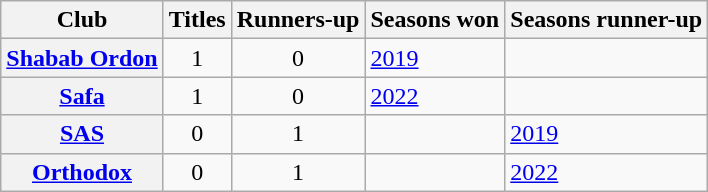<table class="wikitable plainrowheaders sortable">
<tr>
<th>Club</th>
<th>Titles</th>
<th>Runners-up</th>
<th>Seasons won</th>
<th>Seasons runner-up</th>
</tr>
<tr>
<th align="left" scope="row"> <a href='#'>Shabab Ordon</a></th>
<td style="text-align:center;">1</td>
<td style="text-align:center;">0</td>
<td><a href='#'>2019</a></td>
<td></td>
</tr>
<tr>
<th align="left" scope="row"> <a href='#'>Safa</a></th>
<td style="text-align:center;">1</td>
<td style="text-align:center;">0</td>
<td><a href='#'>2022</a></td>
<td></td>
</tr>
<tr>
<th align="left" scope="row"> <a href='#'>SAS</a></th>
<td style="text-align:center;">0</td>
<td style="text-align:center;">1</td>
<td></td>
<td><a href='#'>2019</a></td>
</tr>
<tr>
<th align="left" scope="row"> <a href='#'>Orthodox</a></th>
<td style="text-align:center;">0</td>
<td style="text-align:center;">1</td>
<td></td>
<td><a href='#'>2022</a></td>
</tr>
</table>
